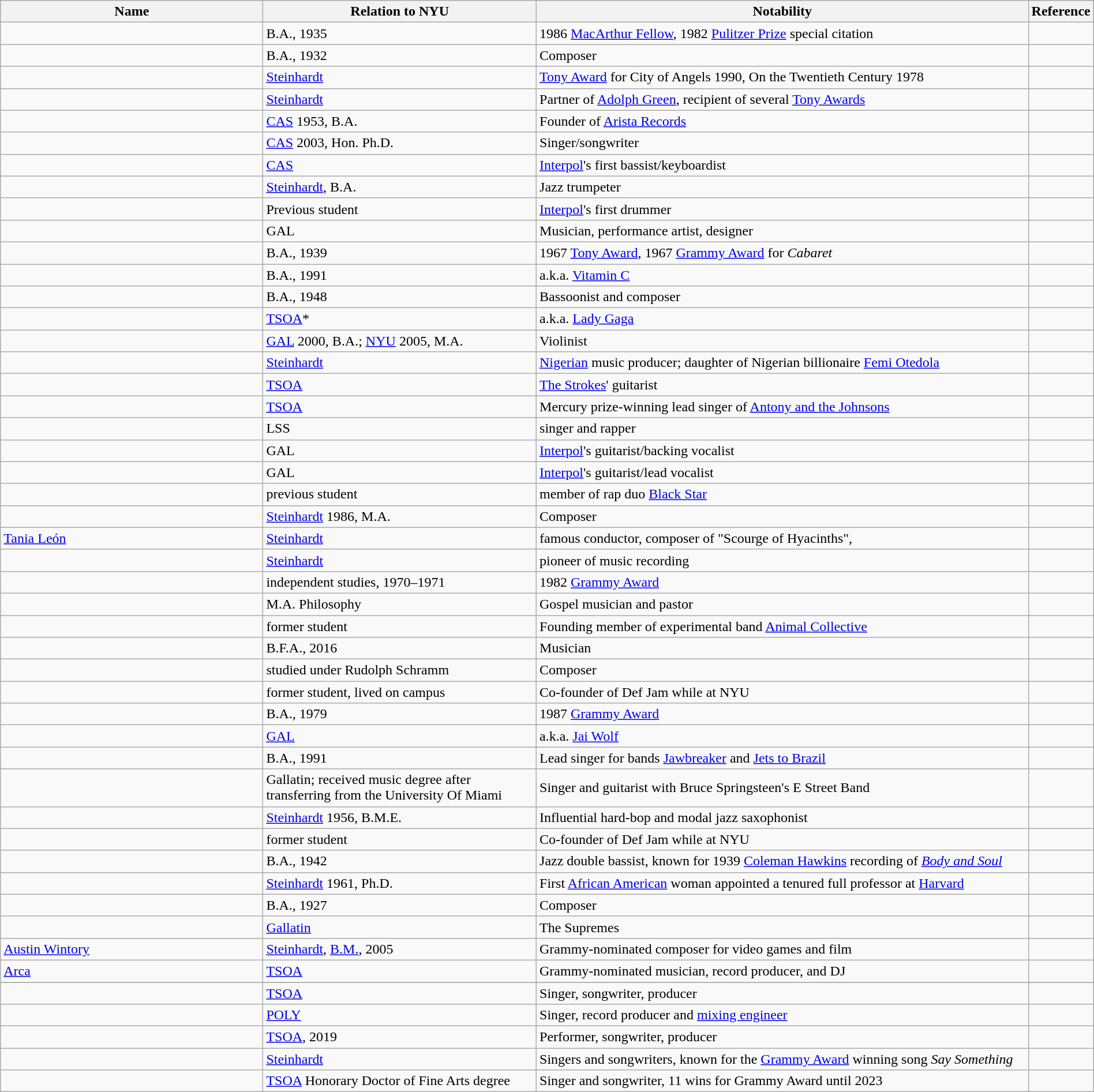<table class="wikitable sortable" style="width:100%">
<tr>
<th style="width:*;">Name</th>
<th style="width:25%;">Relation to NYU</th>
<th style="width:45%;">Notability</th>
<th style="width:5%;" class="unsortable">Reference</th>
</tr>
<tr>
<td></td>
<td>B.A., 1935</td>
<td>1986 <a href='#'>MacArthur Fellow</a>, 1982 <a href='#'>Pulitzer Prize</a> special citation</td>
<td style="text-align:center;"></td>
</tr>
<tr>
<td></td>
<td>B.A., 1932</td>
<td>Composer</td>
<td style="text-align:center;"></td>
</tr>
<tr>
<td></td>
<td><a href='#'>Steinhardt</a></td>
<td><a href='#'>Tony Award</a> for City of Angels 1990, On the Twentieth Century 1978</td>
<td style="text-align:center;"></td>
</tr>
<tr>
<td></td>
<td><a href='#'>Steinhardt</a></td>
<td>Partner of <a href='#'>Adolph Green</a>, recipient of several <a href='#'>Tony Awards</a></td>
<td style="text-align:center;"></td>
</tr>
<tr>
<td></td>
<td><a href='#'>CAS</a> 1953, B.A.</td>
<td>Founder of <a href='#'>Arista Records</a></td>
<td style="text-align:center;"></td>
</tr>
<tr>
<td></td>
<td><a href='#'>CAS</a> 2003, Hon. Ph.D.</td>
<td>Singer/songwriter</td>
<td style="text-align:center;"></td>
</tr>
<tr>
<td></td>
<td><a href='#'>CAS</a></td>
<td><a href='#'>Interpol</a>'s first bassist/keyboardist</td>
<td style="text-align:center;"></td>
</tr>
<tr>
<td></td>
<td><a href='#'>Steinhardt</a>, B.A.</td>
<td>Jazz trumpeter</td>
<td style="text-align:center;"></td>
</tr>
<tr>
<td></td>
<td>Previous student</td>
<td><a href='#'>Interpol</a>'s first drummer</td>
<td style="text-align:center;"></td>
</tr>
<tr>
<td></td>
<td>GAL</td>
<td>Musician, performance artist, designer</td>
<td style="text-align:center;"></td>
</tr>
<tr>
<td></td>
<td>B.A., 1939</td>
<td>1967 <a href='#'>Tony Award</a>, 1967 <a href='#'>Grammy Award</a> for <em>Cabaret</em></td>
<td style="text-align:center;"></td>
</tr>
<tr>
<td></td>
<td>B.A., 1991</td>
<td>a.k.a. <a href='#'>Vitamin C</a></td>
<td style="text-align:center;"></td>
</tr>
<tr>
<td></td>
<td>B.A., 1948</td>
<td>Bassoonist and composer</td>
<td style="text-align:center;"></td>
</tr>
<tr>
<td></td>
<td><a href='#'>TSOA</a>*</td>
<td>a.k.a. <a href='#'>Lady Gaga</a></td>
<td style="text-align:center;"></td>
</tr>
<tr>
<td></td>
<td><a href='#'>GAL</a> 2000, B.A.; <a href='#'>NYU</a> 2005, M.A.</td>
<td>Violinist</td>
<td style="text-align:center;"></td>
</tr>
<tr>
<td></td>
<td><a href='#'>Steinhardt</a></td>
<td><a href='#'>Nigerian</a> music producer; daughter of Nigerian billionaire <a href='#'>Femi Otedola</a></td>
<td style="text-align:center;"></td>
</tr>
<tr>
<td></td>
<td><a href='#'>TSOA</a></td>
<td><a href='#'>The Strokes</a>' guitarist</td>
<td style="text-align:center;"></td>
</tr>
<tr>
<td></td>
<td><a href='#'>TSOA</a></td>
<td>Mercury prize-winning lead singer of <a href='#'>Antony and the Johnsons</a></td>
<td style="text-align:center;"></td>
</tr>
<tr>
<td></td>
<td>LSS</td>
<td>singer and rapper</td>
<td></td>
</tr>
<tr>
<td></td>
<td>GAL</td>
<td><a href='#'>Interpol</a>'s guitarist/backing vocalist</td>
<td style="text-align:center;"></td>
</tr>
<tr>
<td></td>
<td>GAL</td>
<td><a href='#'>Interpol</a>'s guitarist/lead vocalist</td>
<td style="text-align:center;"></td>
</tr>
<tr>
<td></td>
<td>previous student</td>
<td>member of rap duo <a href='#'>Black Star</a></td>
<td style="text-align:center;"></td>
</tr>
<tr>
<td></td>
<td><a href='#'>Steinhardt</a> 1986, M.A.</td>
<td>Composer</td>
<td style="text-align:center;"></td>
</tr>
<tr>
<td><a href='#'>Tania León</a></td>
<td><a href='#'>Steinhardt</a></td>
<td>famous conductor, composer of "Scourge of Hyacinths",</td>
<td style="text-align:center;"></td>
</tr>
<tr>
<td></td>
<td><a href='#'>Steinhardt</a></td>
<td>pioneer of music recording</td>
<td style="text-align:center;"></td>
</tr>
<tr>
<td></td>
<td>independent studies, 1970–1971</td>
<td>1982 <a href='#'>Grammy Award</a></td>
<td style="text-align:center;"></td>
</tr>
<tr>
<td></td>
<td>M.A. Philosophy</td>
<td>Gospel musician and pastor</td>
<td style="text-align:center;"></td>
</tr>
<tr>
<td></td>
<td>former student</td>
<td>Founding member of experimental band <a href='#'>Animal Collective</a></td>
<td style="text-align:center;"></td>
</tr>
<tr>
<td></td>
<td>B.F.A., 2016</td>
<td>Musician</td>
<td style="text-align:center;"></td>
</tr>
<tr>
<td></td>
<td>studied under Rudolph Schramm</td>
<td>Composer</td>
<td style="text-align:center;"></td>
</tr>
<tr>
<td></td>
<td>former student, lived on campus</td>
<td>Co-founder of Def Jam while at NYU</td>
<td style="text-align:center;"></td>
</tr>
<tr>
<td></td>
<td>B.A., 1979</td>
<td>1987 <a href='#'>Grammy Award</a></td>
<td style="text-align:center;"></td>
</tr>
<tr>
<td></td>
<td><a href='#'>GAL</a></td>
<td>a.k.a. <a href='#'>Jai Wolf</a></td>
<td style="text-align:center;"></td>
</tr>
<tr>
<td></td>
<td>B.A., 1991</td>
<td>Lead singer for bands <a href='#'>Jawbreaker</a> and <a href='#'>Jets to Brazil</a></td>
<td style="text-align:center;"></td>
</tr>
<tr>
<td></td>
<td>Gallatin; received music degree after transferring from the University Of Miami</td>
<td>Singer and guitarist with Bruce Springsteen's E Street Band</td>
<td style="text-align:center;"></td>
</tr>
<tr>
<td></td>
<td><a href='#'>Steinhardt</a> 1956, B.M.E.</td>
<td>Influential hard-bop and modal jazz saxophonist</td>
<td style="text-align:center;"></td>
</tr>
<tr>
<td></td>
<td>former student</td>
<td>Co-founder of Def Jam while at NYU</td>
<td style="text-align:center;"></td>
</tr>
<tr>
<td></td>
<td>B.A., 1942</td>
<td>Jazz double bassist, known for 1939 <a href='#'>Coleman Hawkins</a> recording of <em><a href='#'>Body and Soul</a></em></td>
<td style="text-align:center;"></td>
</tr>
<tr>
<td></td>
<td><a href='#'>Steinhardt</a> 1961, Ph.D.</td>
<td>First <a href='#'>African American</a> woman appointed a tenured full professor at <a href='#'>Harvard</a></td>
<td style="text-align:center;"></td>
</tr>
<tr>
<td></td>
<td>B.A., 1927</td>
<td>Composer</td>
<td style="text-align:center;"></td>
</tr>
<tr>
<td></td>
<td><a href='#'>Gallatin</a></td>
<td>The Supremes</td>
<td style="text-align:center;"></td>
</tr>
<tr>
<td><a href='#'>Austin Wintory</a></td>
<td><a href='#'>Steinhardt</a>, <a href='#'>B.M.</a>, 2005</td>
<td>Grammy-nominated composer for video games and film</td>
<td></td>
</tr>
<tr>
<td><a href='#'>Arca</a></td>
<td><a href='#'>TSOA</a></td>
<td>Grammy-nominated musician, record producer, and DJ</td>
<td style="text-align:center;"></td>
</tr>
<tr>
</tr>
<tr>
<td></td>
<td><a href='#'>TSOA</a></td>
<td>Singer, songwriter, producer</td>
<td style="text-align:center;"></td>
</tr>
<tr>
<td></td>
<td><a href='#'>POLY</a></td>
<td>Singer, record producer and <a href='#'>mixing engineer</a></td>
<td style="text-align:center;"></td>
</tr>
<tr>
<td></td>
<td><a href='#'>TSOA</a>, 2019</td>
<td>Performer, songwriter, producer</td>
<td style="text-align:center;"></td>
</tr>
<tr>
<td></td>
<td><a href='#'>Steinhardt</a></td>
<td>Singers and songwriters, known for the <a href='#'>Grammy Award</a> winning song <em>Say Something</em></td>
<td style="text-align:center;"></td>
</tr>
<tr>
<td></td>
<td><a href='#'>TSOA</a> Honorary Doctor of Fine Arts degree</td>
<td>Singer and songwriter, 11 wins for Grammy Award until 2023</td>
<td style="text-align:center;"></td>
</tr>
</table>
